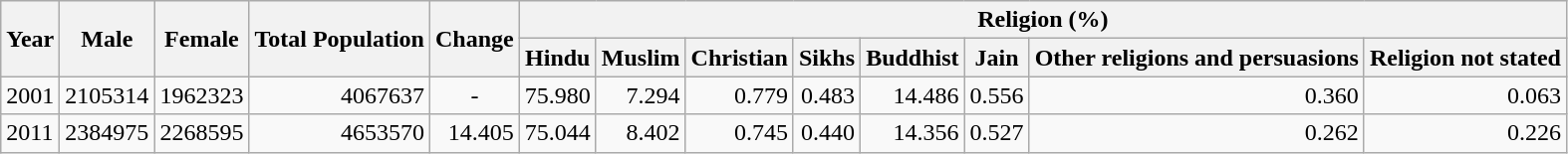<table class="wikitable">
<tr>
<th rowspan="2">Year</th>
<th rowspan="2">Male</th>
<th rowspan="2">Female</th>
<th rowspan="2">Total Population</th>
<th rowspan="2">Change</th>
<th colspan="8">Religion (%)</th>
</tr>
<tr>
<th>Hindu</th>
<th>Muslim</th>
<th>Christian</th>
<th>Sikhs</th>
<th>Buddhist</th>
<th>Jain</th>
<th>Other religions and persuasions</th>
<th>Religion not stated</th>
</tr>
<tr>
<td>2001</td>
<td style="text-align:right;">2105314</td>
<td style="text-align:right;">1962323</td>
<td style="text-align:right;">4067637</td>
<td style="text-align:center;">-</td>
<td style="text-align:right;">75.980</td>
<td style="text-align:right;">7.294</td>
<td style="text-align:right;">0.779</td>
<td style="text-align:right;">0.483</td>
<td style="text-align:right;">14.486</td>
<td style="text-align:right;">0.556</td>
<td style="text-align:right;">0.360</td>
<td style="text-align:right;">0.063</td>
</tr>
<tr>
<td>2011</td>
<td style="text-align:right;">2384975</td>
<td style="text-align:right;">2268595</td>
<td style="text-align:right;">4653570</td>
<td style="text-align:right;">14.405</td>
<td style="text-align:right;">75.044</td>
<td style="text-align:right;">8.402</td>
<td style="text-align:right;">0.745</td>
<td style="text-align:right;">0.440</td>
<td style="text-align:right;">14.356</td>
<td style="text-align:right;">0.527</td>
<td style="text-align:right;">0.262</td>
<td style="text-align:right;">0.226</td>
</tr>
</table>
